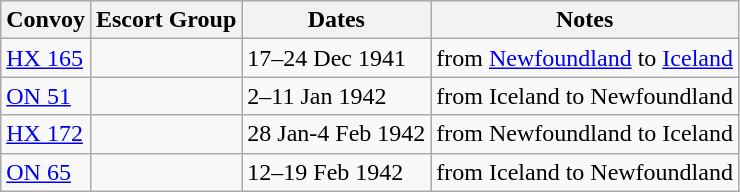<table class="wikitable">
<tr>
<th>Convoy</th>
<th>Escort Group</th>
<th>Dates</th>
<th>Notes</th>
</tr>
<tr>
<td><a href='#'>HX 165</a></td>
<td></td>
<td>17–24 Dec 1941</td>
<td>from <a href='#'>Newfoundland</a> to <a href='#'>Iceland</a></td>
</tr>
<tr>
<td><a href='#'>ON 51</a></td>
<td></td>
<td>2–11 Jan 1942</td>
<td>from Iceland to Newfoundland</td>
</tr>
<tr>
<td><a href='#'>HX 172</a></td>
<td></td>
<td>28 Jan-4 Feb 1942</td>
<td>from Newfoundland to Iceland</td>
</tr>
<tr>
<td><a href='#'>ON 65</a></td>
<td></td>
<td>12–19 Feb 1942</td>
<td>from Iceland to Newfoundland</td>
</tr>
</table>
